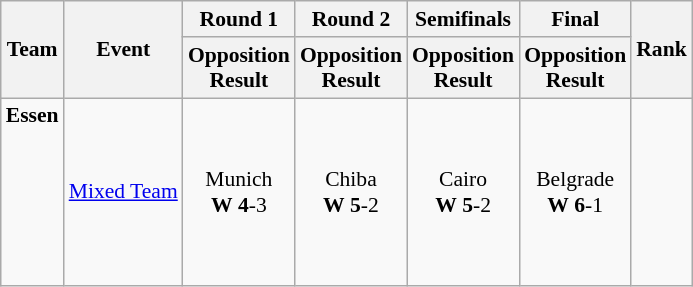<table class="wikitable" border="1" style="font-size:90%">
<tr>
<th rowspan=2>Team</th>
<th rowspan=2>Event</th>
<th>Round 1</th>
<th>Round 2</th>
<th>Semifinals</th>
<th>Final</th>
<th rowspan=2>Rank</th>
</tr>
<tr>
<th>Opposition<br>Result</th>
<th>Opposition<br>Result</th>
<th>Opposition<br>Result</th>
<th>Opposition<br>Result</th>
</tr>
<tr>
<td><strong>Essen</strong><br><br><br><br><br><br><br></td>
<td><a href='#'>Mixed Team</a></td>
<td align=center>Munich <br> <strong>W</strong> <strong>4</strong>-3</td>
<td align=center>Chiba <br> <strong>W</strong> <strong>5</strong>-2</td>
<td align=center>Cairo <br> <strong>W</strong> <strong>5</strong>-2</td>
<td align=center>Belgrade <br> <strong>W</strong> <strong>6</strong>-1</td>
<td align=center></td>
</tr>
</table>
